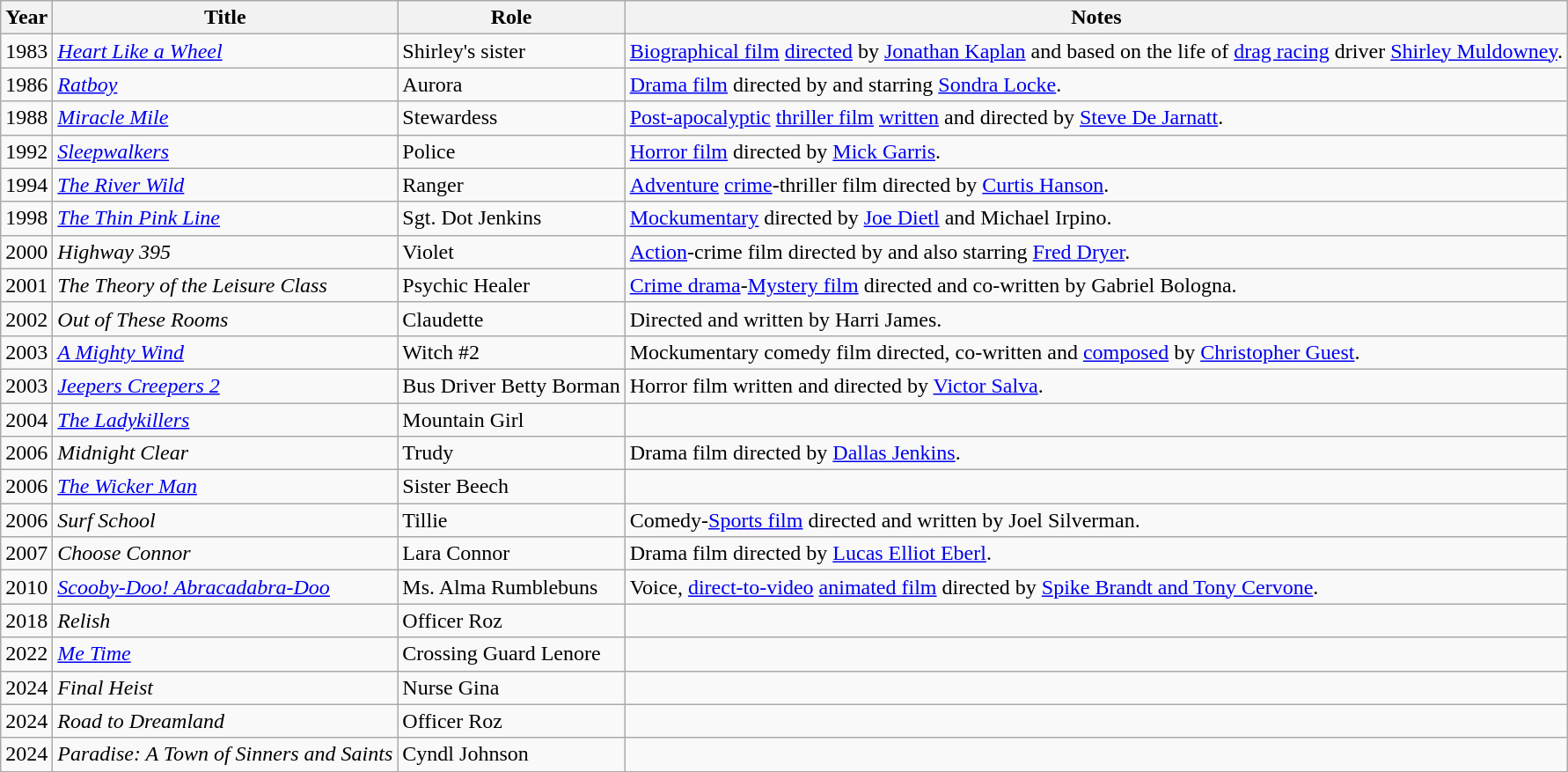<table class="wikitable sortable">
<tr>
<th>Year</th>
<th>Title</th>
<th>Role</th>
<th class="unsortable">Notes</th>
</tr>
<tr>
<td>1983</td>
<td><em><a href='#'>Heart Like a Wheel</a></em></td>
<td>Shirley's sister</td>
<td><a href='#'>Biographical film</a> <a href='#'>directed</a> by <a href='#'>Jonathan Kaplan</a> and based on the life of <a href='#'>drag racing</a> driver <a href='#'>Shirley Muldowney</a>.</td>
</tr>
<tr>
<td>1986</td>
<td><em><a href='#'>Ratboy</a></em></td>
<td>Aurora</td>
<td><a href='#'>Drama film</a> directed by and starring <a href='#'>Sondra Locke</a>.</td>
</tr>
<tr>
<td>1988</td>
<td><em><a href='#'>Miracle Mile</a></em></td>
<td>Stewardess</td>
<td><a href='#'>Post-apocalyptic</a> <a href='#'>thriller film</a> <a href='#'>written</a> and directed by <a href='#'>Steve De Jarnatt</a>.</td>
</tr>
<tr>
<td>1992</td>
<td><em><a href='#'>Sleepwalkers</a></em></td>
<td>Police</td>
<td><a href='#'>Horror film</a> directed by <a href='#'>Mick Garris</a>.</td>
</tr>
<tr>
<td>1994</td>
<td><em><a href='#'>The River Wild</a></em></td>
<td>Ranger</td>
<td><a href='#'>Adventure</a> <a href='#'>crime</a>-thriller film directed by <a href='#'>Curtis Hanson</a>.</td>
</tr>
<tr>
<td>1998</td>
<td><em><a href='#'>The Thin Pink Line</a></em></td>
<td>Sgt. Dot Jenkins</td>
<td><a href='#'>Mockumentary</a> directed by <a href='#'>Joe Dietl</a> and Michael Irpino.</td>
</tr>
<tr>
<td>2000</td>
<td><em>Highway 395</em></td>
<td>Violet</td>
<td><a href='#'>Action</a>-crime film directed by and also starring <a href='#'>Fred Dryer</a>.</td>
</tr>
<tr>
<td>2001</td>
<td><em>The Theory of the Leisure Class</em></td>
<td>Psychic Healer</td>
<td><a href='#'>Crime drama</a>-<a href='#'>Mystery film</a> directed and co-written by Gabriel Bologna.</td>
</tr>
<tr>
<td>2002</td>
<td><em>Out of These Rooms</em></td>
<td>Claudette</td>
<td>Directed and written by Harri James.</td>
</tr>
<tr>
<td>2003</td>
<td><em><a href='#'>A Mighty Wind</a></em></td>
<td>Witch #2</td>
<td>Mockumentary comedy film directed, co-written and <a href='#'>composed</a> by <a href='#'>Christopher Guest</a>.</td>
</tr>
<tr>
<td>2003</td>
<td><em><a href='#'>Jeepers Creepers 2</a></em></td>
<td>Bus Driver Betty Borman</td>
<td>Horror film written and directed by <a href='#'>Victor Salva</a>.</td>
</tr>
<tr>
<td>2004</td>
<td><em><a href='#'>The Ladykillers</a></em></td>
<td>Mountain Girl</td>
<td></td>
</tr>
<tr>
<td>2006</td>
<td><em>Midnight Clear</em></td>
<td>Trudy</td>
<td>Drama film directed by <a href='#'>Dallas Jenkins</a>.</td>
</tr>
<tr>
<td>2006</td>
<td><em><a href='#'>The Wicker Man</a></em></td>
<td>Sister Beech</td>
<td></td>
</tr>
<tr>
<td>2006</td>
<td><em>Surf School</em></td>
<td>Tillie</td>
<td>Comedy-<a href='#'>Sports film</a> directed and written by Joel Silverman.</td>
</tr>
<tr>
<td>2007</td>
<td><em>Choose Connor</em></td>
<td>Lara Connor</td>
<td>Drama film directed by <a href='#'>Lucas Elliot Eberl</a>.</td>
</tr>
<tr>
<td>2010</td>
<td><em><a href='#'>Scooby-Doo! Abracadabra-Doo</a></em></td>
<td>Ms. Alma Rumblebuns</td>
<td>Voice, <a href='#'>direct-to-video</a> <a href='#'>animated film</a> directed by <a href='#'>Spike Brandt and Tony Cervone</a>.</td>
</tr>
<tr>
<td>2018</td>
<td><em>Relish</em></td>
<td>Officer Roz</td>
<td></td>
</tr>
<tr>
<td>2022</td>
<td><em><a href='#'>Me Time</a></em></td>
<td>Crossing Guard Lenore</td>
<td></td>
</tr>
<tr>
<td>2024</td>
<td><em>Final Heist</em></td>
<td>Nurse Gina</td>
<td></td>
</tr>
<tr>
<td>2024</td>
<td><em>Road to Dreamland</em></td>
<td>Officer Roz</td>
<td></td>
</tr>
<tr>
<td>2024</td>
<td><em>Paradise: A Town of Sinners and Saints</em></td>
<td>Cyndl Johnson</td>
<td></td>
</tr>
</table>
